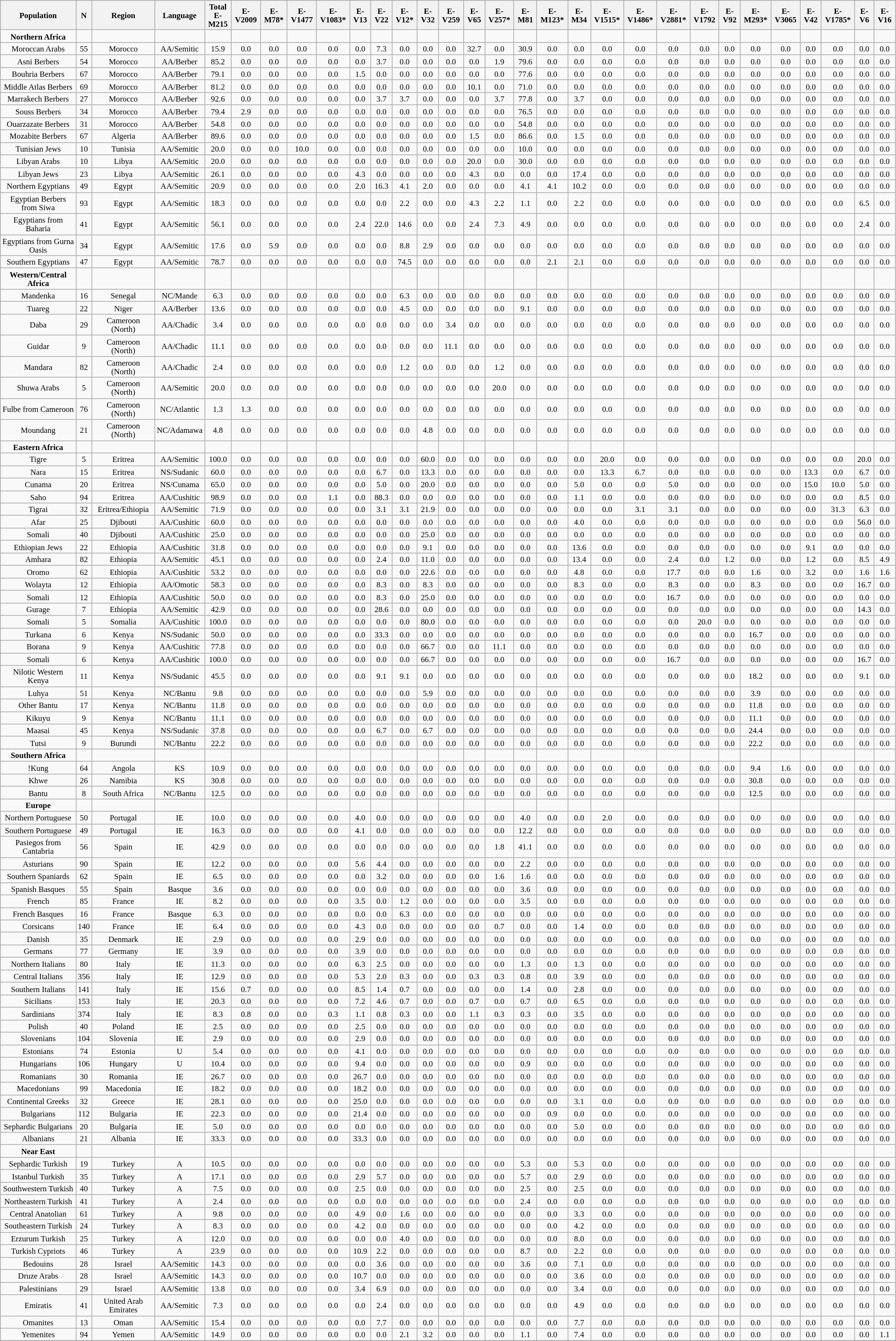<table class="wikitable sortable" style="text-align:center; font-size: 70%">
<tr>
<th align="center">Population</th>
<th align="center">N</th>
<th align="center">Region</th>
<th align="center">Language</th>
<th align="center">Total<br>E-M215</th>
<th align="center">E-V2009</th>
<th align="center">E-M78*</th>
<th align="center">E-V1477</th>
<th align="center">E-V1083*</th>
<th align="center">E-V13</th>
<th align="center">E-V22</th>
<th align="center">E-V12*</th>
<th align="center">E-V32</th>
<th align="center">E-V259</th>
<th align="center">E-V65</th>
<th align="center">E-V257*</th>
<th align="center">E-M81</th>
<th align="center">E-M123*</th>
<th align="center">E-M34</th>
<th align="center">E-V1515*</th>
<th align="center">E-V1486*</th>
<th align="center">E-V2881*</th>
<th align="center">E-V1792</th>
<th align="center">E-V92</th>
<th align="center">E-M293*</th>
<th align="center">E-V3065</th>
<th align="center">E-V42</th>
<th align="center">E-V1785*</th>
<th align="center">E-V6</th>
<th align="center">E-V16</th>
</tr>
<tr>
<td><strong>Northern Africa</strong></td>
<td></td>
<td></td>
<td></td>
<td></td>
<td></td>
<td></td>
<td></td>
<td></td>
<td></td>
<td></td>
<td></td>
<td></td>
<td></td>
<td></td>
<td></td>
<td></td>
<td></td>
<td></td>
<td></td>
<td></td>
<td></td>
<td></td>
<td></td>
<td></td>
<td></td>
<td></td>
<td></td>
<td></td>
<td></td>
</tr>
<tr>
<td>Moroccan Arabs</td>
<td>55</td>
<td>Morocco</td>
<td>AA/Semitic</td>
<td>15.9</td>
<td>0.0</td>
<td>0.0</td>
<td>0.0</td>
<td>0.0</td>
<td>0.0</td>
<td>7.3</td>
<td>0.0</td>
<td>0.0</td>
<td>0.0</td>
<td>32.7</td>
<td>0.0</td>
<td>30.9</td>
<td>0.0</td>
<td>0.0</td>
<td>0.0</td>
<td>0.0</td>
<td>0.0</td>
<td>0.0</td>
<td>0.0</td>
<td>0.0</td>
<td>0.0</td>
<td>0.0</td>
<td>0.0</td>
<td>0.0</td>
<td>0.0</td>
</tr>
<tr>
<td>Asni Berbers</td>
<td>54</td>
<td>Morocco</td>
<td>AA/Berber</td>
<td>85.2</td>
<td>0.0</td>
<td>0.0</td>
<td>0.0</td>
<td>0.0</td>
<td>0.0</td>
<td>3.7</td>
<td>0.0</td>
<td>0.0</td>
<td>0.0</td>
<td>0.0</td>
<td>1.9</td>
<td>79.6</td>
<td>0.0</td>
<td>0.0</td>
<td>0.0</td>
<td>0.0</td>
<td>0.0</td>
<td>0.0</td>
<td>0.0</td>
<td>0.0</td>
<td>0.0</td>
<td>0.0</td>
<td>0.0</td>
<td>0.0</td>
<td>0.0</td>
</tr>
<tr>
<td>Bouhria Berbers</td>
<td>67</td>
<td>Morocco</td>
<td>AA/Berber</td>
<td>79.1</td>
<td>0.0</td>
<td>0.0</td>
<td>0.0</td>
<td>0.0</td>
<td>1.5</td>
<td>0.0</td>
<td>0.0</td>
<td>0.0</td>
<td>0.0</td>
<td>0.0</td>
<td>0.0</td>
<td>77.6</td>
<td>0.0</td>
<td>0.0</td>
<td>0.0</td>
<td>0.0</td>
<td>0.0</td>
<td>0.0</td>
<td>0.0</td>
<td>0.0</td>
<td>0.0</td>
<td>0.0</td>
<td>0.0</td>
<td>0.0</td>
<td>0.0</td>
</tr>
<tr>
<td>Middle Atlas Berbers</td>
<td>69</td>
<td>Morocco</td>
<td>AA/Berber</td>
<td>81.2</td>
<td>0.0</td>
<td>0.0</td>
<td>0.0</td>
<td>0.0</td>
<td>0.0</td>
<td>0.0</td>
<td>0.0</td>
<td>0.0</td>
<td>0.0</td>
<td>10.1</td>
<td>0.0</td>
<td>71.0</td>
<td>0.0</td>
<td>0.0</td>
<td>0.0</td>
<td>0.0</td>
<td>0.0</td>
<td>0.0</td>
<td>0.0</td>
<td>0.0</td>
<td>0.0</td>
<td>0.0</td>
<td>0.0</td>
<td>0.0</td>
<td>0.0</td>
</tr>
<tr>
<td>Marrakech Berbers</td>
<td>27</td>
<td>Morocco</td>
<td>AA/Berber</td>
<td>92.6</td>
<td>0.0</td>
<td>0.0</td>
<td>0.0</td>
<td>0.0</td>
<td>0.0</td>
<td>3.7</td>
<td>3.7</td>
<td>0.0</td>
<td>0.0</td>
<td>0.0</td>
<td>3.7</td>
<td>77.8</td>
<td>0.0</td>
<td>3.7</td>
<td>0.0</td>
<td>0.0</td>
<td>0.0</td>
<td>0.0</td>
<td>0.0</td>
<td>0.0</td>
<td>0.0</td>
<td>0.0</td>
<td>0.0</td>
<td>0.0</td>
<td>0.0</td>
</tr>
<tr>
<td>Souss Berbers</td>
<td>34</td>
<td>Morocco</td>
<td>AA/Berber</td>
<td>79.4</td>
<td>2.9</td>
<td>0.0</td>
<td>0.0</td>
<td>0.0</td>
<td>0.0</td>
<td>0.0</td>
<td>0.0</td>
<td>0.0</td>
<td>0.0</td>
<td>0.0</td>
<td>0.0</td>
<td>76.5</td>
<td>0.0</td>
<td>0.0</td>
<td>0.0</td>
<td>0.0</td>
<td>0.0</td>
<td>0.0</td>
<td>0.0</td>
<td>0.0</td>
<td>0.0</td>
<td>0.0</td>
<td>0.0</td>
<td>0.0</td>
<td>0.0</td>
</tr>
<tr>
<td>Ouarzazate Berbers</td>
<td>31</td>
<td>Morocco</td>
<td>AA/Berber</td>
<td>54.8</td>
<td>0.0</td>
<td>0.0</td>
<td>0.0</td>
<td>0.0</td>
<td>0.0</td>
<td>0.0</td>
<td>0.0</td>
<td>0.0</td>
<td>0.0</td>
<td>0.0</td>
<td>0.0</td>
<td>54.8</td>
<td>0.0</td>
<td>0.0</td>
<td>0.0</td>
<td>0.0</td>
<td>0.0</td>
<td>0.0</td>
<td>0.0</td>
<td>0.0</td>
<td>0.0</td>
<td>0.0</td>
<td>0.0</td>
<td>0.0</td>
<td>0.0</td>
</tr>
<tr>
<td>Mozabite Berbers</td>
<td>67</td>
<td>Algeria</td>
<td>AA/Berber</td>
<td>89.6</td>
<td>0.0</td>
<td>0.0</td>
<td>0.0</td>
<td>0.0</td>
<td>0.0</td>
<td>0.0</td>
<td>0.0</td>
<td>0.0</td>
<td>0.0</td>
<td>1.5</td>
<td>0.0</td>
<td>86.6</td>
<td>0.0</td>
<td>1.5</td>
<td>0.0</td>
<td>0.0</td>
<td>0.0</td>
<td>0.0</td>
<td>0.0</td>
<td>0.0</td>
<td>0.0</td>
<td>0.0</td>
<td>0.0</td>
<td>0.0</td>
<td>0.0</td>
</tr>
<tr>
<td>Tunisian Jews</td>
<td>10</td>
<td>Tunisia</td>
<td>AA/Semitic</td>
<td>20.0</td>
<td>0.0</td>
<td>0.0</td>
<td>10.0</td>
<td>0.0</td>
<td>0.0</td>
<td>0.0</td>
<td>0.0</td>
<td>0.0</td>
<td>0.0</td>
<td>0.0</td>
<td>0.0</td>
<td>10.0</td>
<td>0.0</td>
<td>0.0</td>
<td>0.0</td>
<td>0.0</td>
<td>0.0</td>
<td>0.0</td>
<td>0.0</td>
<td>0.0</td>
<td>0.0</td>
<td>0.0</td>
<td>0.0</td>
<td>0.0</td>
<td>0.0</td>
</tr>
<tr>
<td>Libyan Arabs</td>
<td>10</td>
<td>Libya</td>
<td>AA/Semitic</td>
<td>20.0</td>
<td>0.0</td>
<td>0.0</td>
<td>0.0</td>
<td>0.0</td>
<td>0.0</td>
<td>0.0</td>
<td>0.0</td>
<td>0.0</td>
<td>0.0</td>
<td>20.0</td>
<td>0.0</td>
<td>30.0</td>
<td>0.0</td>
<td>0.0</td>
<td>0.0</td>
<td>0.0</td>
<td>0.0</td>
<td>0.0</td>
<td>0.0</td>
<td>0.0</td>
<td>0.0</td>
<td>0.0</td>
<td>0.0</td>
<td>0.0</td>
<td>0.0</td>
</tr>
<tr>
<td>Libyan Jews</td>
<td>23</td>
<td>Libya</td>
<td>AA/Semitic</td>
<td>26.1</td>
<td>0.0</td>
<td>0.0</td>
<td>0.0</td>
<td>0.0</td>
<td>4.3</td>
<td>0.0</td>
<td>0.0</td>
<td>0.0</td>
<td>0.0</td>
<td>4.3</td>
<td>0.0</td>
<td>0.0</td>
<td>0.0</td>
<td>17.4</td>
<td>0.0</td>
<td>0.0</td>
<td>0.0</td>
<td>0.0</td>
<td>0.0</td>
<td>0.0</td>
<td>0.0</td>
<td>0.0</td>
<td>0.0</td>
<td>0.0</td>
<td>0.0</td>
</tr>
<tr>
<td>Northern Egyptians</td>
<td>49</td>
<td>Egypt</td>
<td>AA/Semitic</td>
<td>20.9</td>
<td>0.0</td>
<td>0.0</td>
<td>0.0</td>
<td>0.0</td>
<td>2.0</td>
<td>16.3</td>
<td>4.1</td>
<td>2.0</td>
<td>0.0</td>
<td>0.0</td>
<td>0.0</td>
<td>4.1</td>
<td>4.1</td>
<td>10.2</td>
<td>0.0</td>
<td>0.0</td>
<td>0.0</td>
<td>0.0</td>
<td>0.0</td>
<td>0.0</td>
<td>0.0</td>
<td>0.0</td>
<td>0.0</td>
<td>0.0</td>
<td>0.0</td>
</tr>
<tr>
<td>Egyptian Berbers from Siwa</td>
<td>93</td>
<td>Egypt</td>
<td>AA/Semitic</td>
<td>18.3</td>
<td>0.0</td>
<td>0.0</td>
<td>0.0</td>
<td>0.0</td>
<td>0.0</td>
<td>0.0</td>
<td>2.2</td>
<td>0.0</td>
<td>0.0</td>
<td>4.3</td>
<td>2.2</td>
<td>1.1</td>
<td>0.0</td>
<td>2.2</td>
<td>0.0</td>
<td>0.0</td>
<td>0.0</td>
<td>0.0</td>
<td>0.0</td>
<td>0.0</td>
<td>0.0</td>
<td>0.0</td>
<td>0.0</td>
<td>6.5</td>
<td>0.0</td>
</tr>
<tr>
<td>Egyptians from Baharia</td>
<td>41</td>
<td>Egypt</td>
<td>AA/Semitic</td>
<td>56.1</td>
<td>0.0</td>
<td>0.0</td>
<td>0.0</td>
<td>0.0</td>
<td>2.4</td>
<td>22.0</td>
<td>14.6</td>
<td>0.0</td>
<td>0.0</td>
<td>2.4</td>
<td>7.3</td>
<td>4.9</td>
<td>0.0</td>
<td>0.0</td>
<td>0.0</td>
<td>0.0</td>
<td>0.0</td>
<td>0.0</td>
<td>0.0</td>
<td>0.0</td>
<td>0.0</td>
<td>0.0</td>
<td>0.0</td>
<td>2.4</td>
<td>0.0</td>
</tr>
<tr>
<td>Egyptians from Gurna Oasis</td>
<td>34</td>
<td>Egypt</td>
<td>AA/Semitic</td>
<td>17.6</td>
<td>0.0</td>
<td>5.9</td>
<td>0.0</td>
<td>0.0</td>
<td>0.0</td>
<td>0.0</td>
<td>8.8</td>
<td>2.9</td>
<td>0.0</td>
<td>0.0</td>
<td>0.0</td>
<td>0.0</td>
<td>0.0</td>
<td>0.0</td>
<td>0.0</td>
<td>0.0</td>
<td>0.0</td>
<td>0.0</td>
<td>0.0</td>
<td>0.0</td>
<td>0.0</td>
<td>0.0</td>
<td>0.0</td>
<td>0.0</td>
<td>0.0</td>
</tr>
<tr>
<td>Southern Egyptians</td>
<td>47</td>
<td>Egypt</td>
<td>AA/Semitic</td>
<td>78.7</td>
<td>0.0</td>
<td>0.0</td>
<td>0.0</td>
<td>0.0</td>
<td>0.0</td>
<td>0.0</td>
<td>74.5</td>
<td>0.0</td>
<td>0.0</td>
<td>0.0</td>
<td>0.0</td>
<td>0.0</td>
<td>2.1</td>
<td>2.1</td>
<td>0.0</td>
<td>0.0</td>
<td>0.0</td>
<td>0.0</td>
<td>0.0</td>
<td>0.0</td>
<td>0.0</td>
<td>0.0</td>
<td>0.0</td>
<td>0.0</td>
<td>0.0</td>
</tr>
<tr>
<td><strong>Western/Central Africa</strong></td>
<td></td>
<td></td>
<td></td>
<td></td>
<td></td>
<td></td>
<td></td>
<td></td>
<td></td>
<td></td>
<td></td>
<td></td>
<td></td>
<td></td>
<td></td>
<td></td>
<td></td>
<td></td>
<td></td>
<td></td>
<td></td>
<td></td>
<td></td>
<td></td>
<td></td>
<td></td>
<td></td>
<td></td>
<td></td>
</tr>
<tr>
<td>Mandenka</td>
<td>16</td>
<td>Senegal</td>
<td>NC/Mande</td>
<td>6.3</td>
<td>0.0</td>
<td>0.0</td>
<td>0.0</td>
<td>0.0</td>
<td>0.0</td>
<td>0.0</td>
<td>6.3</td>
<td>0.0</td>
<td>0.0</td>
<td>0.0</td>
<td>0.0</td>
<td>0.0</td>
<td>0.0</td>
<td>0.0</td>
<td>0.0</td>
<td>0.0</td>
<td>0.0</td>
<td>0.0</td>
<td>0.0</td>
<td>0.0</td>
<td>0.0</td>
<td>0.0</td>
<td>0.0</td>
<td>0.0</td>
<td>0.0</td>
</tr>
<tr>
<td>Tuareg</td>
<td>22</td>
<td>Niger</td>
<td>AA/Berber</td>
<td>13.6</td>
<td>0.0</td>
<td>0.0</td>
<td>0.0</td>
<td>0.0</td>
<td>0.0</td>
<td>0.0</td>
<td>4.5</td>
<td>0.0</td>
<td>0.0</td>
<td>0.0</td>
<td>0.0</td>
<td>9.1</td>
<td>0.0</td>
<td>0.0</td>
<td>0.0</td>
<td>0.0</td>
<td>0.0</td>
<td>0.0</td>
<td>0.0</td>
<td>0.0</td>
<td>0.0</td>
<td>0.0</td>
<td>0.0</td>
<td>0.0</td>
<td>0.0</td>
</tr>
<tr>
<td>Daba</td>
<td>29</td>
<td>Cameroon (North)</td>
<td>AA/Chadic</td>
<td>3.4</td>
<td>0.0</td>
<td>0.0</td>
<td>0.0</td>
<td>0.0</td>
<td>0.0</td>
<td>0.0</td>
<td>0.0</td>
<td>0.0</td>
<td>3.4</td>
<td>0.0</td>
<td>0.0</td>
<td>0.0</td>
<td>0.0</td>
<td>0.0</td>
<td>0.0</td>
<td>0.0</td>
<td>0.0</td>
<td>0.0</td>
<td>0.0</td>
<td>0.0</td>
<td>0.0</td>
<td>0.0</td>
<td>0.0</td>
<td>0.0</td>
<td>0.0</td>
</tr>
<tr>
<td>Guidar</td>
<td>9</td>
<td>Cameroon (North)</td>
<td>AA/Chadic</td>
<td>11.1</td>
<td>0.0</td>
<td>0.0</td>
<td>0.0</td>
<td>0.0</td>
<td>0.0</td>
<td>0.0</td>
<td>0.0</td>
<td>0.0</td>
<td>11.1</td>
<td>0.0</td>
<td>0.0</td>
<td>0.0</td>
<td>0.0</td>
<td>0.0</td>
<td>0.0</td>
<td>0.0</td>
<td>0.0</td>
<td>0.0</td>
<td>0.0</td>
<td>0.0</td>
<td>0.0</td>
<td>0.0</td>
<td>0.0</td>
<td>0.0</td>
<td>0.0</td>
</tr>
<tr>
<td>Mandara</td>
<td>82</td>
<td>Cameroon (North)</td>
<td>AA/Chadic</td>
<td>2.4</td>
<td>0.0</td>
<td>0.0</td>
<td>0.0</td>
<td>0.0</td>
<td>0.0</td>
<td>0.0</td>
<td>1.2</td>
<td>0.0</td>
<td>0.0</td>
<td>0.0</td>
<td>1.2</td>
<td>0.0</td>
<td>0.0</td>
<td>0.0</td>
<td>0.0</td>
<td>0.0</td>
<td>0.0</td>
<td>0.0</td>
<td>0.0</td>
<td>0.0</td>
<td>0.0</td>
<td>0.0</td>
<td>0.0</td>
<td>0.0</td>
<td>0.0</td>
</tr>
<tr>
<td>Shuwa Arabs</td>
<td>5</td>
<td>Cameroon (North)</td>
<td>AA/Semitic</td>
<td>20.0</td>
<td>0.0</td>
<td>0.0</td>
<td>0.0</td>
<td>0.0</td>
<td>0.0</td>
<td>0.0</td>
<td>0.0</td>
<td>0.0</td>
<td>0.0</td>
<td>0.0</td>
<td>20.0</td>
<td>0.0</td>
<td>0.0</td>
<td>0.0</td>
<td>0.0</td>
<td>0.0</td>
<td>0.0</td>
<td>0.0</td>
<td>0.0</td>
<td>0.0</td>
<td>0.0</td>
<td>0.0</td>
<td>0.0</td>
<td>0.0</td>
<td>0.0</td>
</tr>
<tr>
<td>Fulbe from Cameroon</td>
<td>76</td>
<td>Cameroon (North)</td>
<td>NC/Atlantic</td>
<td>1.3</td>
<td>1.3</td>
<td>0.0</td>
<td>0.0</td>
<td>0.0</td>
<td>0.0</td>
<td>0.0</td>
<td>0.0</td>
<td>0.0</td>
<td>0.0</td>
<td>0.0</td>
<td>0.0</td>
<td>0.0</td>
<td>0.0</td>
<td>0.0</td>
<td>0.0</td>
<td>0.0</td>
<td>0.0</td>
<td>0.0</td>
<td>0.0</td>
<td>0.0</td>
<td>0.0</td>
<td>0.0</td>
<td>0.0</td>
<td>0.0</td>
<td>0.0</td>
</tr>
<tr>
<td>Moundang</td>
<td>21</td>
<td>Cameroon (North)</td>
<td>NC/Adamawa</td>
<td>4.8</td>
<td>0.0</td>
<td>0.0</td>
<td>0.0</td>
<td>0.0</td>
<td>0.0</td>
<td>0.0</td>
<td>0.0</td>
<td>4.8</td>
<td>0.0</td>
<td>0.0</td>
<td>0.0</td>
<td>0.0</td>
<td>0.0</td>
<td>0.0</td>
<td>0.0</td>
<td>0.0</td>
<td>0.0</td>
<td>0.0</td>
<td>0.0</td>
<td>0.0</td>
<td>0.0</td>
<td>0.0</td>
<td>0.0</td>
<td>0.0</td>
<td>0.0</td>
</tr>
<tr>
<td><strong>Eastern Africa</strong></td>
<td></td>
<td></td>
<td></td>
<td></td>
<td></td>
<td></td>
<td></td>
<td></td>
<td></td>
<td></td>
<td></td>
<td></td>
<td></td>
<td></td>
<td></td>
<td></td>
<td></td>
<td></td>
<td></td>
<td></td>
<td></td>
<td></td>
<td></td>
<td></td>
<td></td>
<td></td>
<td></td>
<td></td>
<td></td>
</tr>
<tr>
<td>Tigre</td>
<td>5</td>
<td>Eritrea</td>
<td>AA/Semitic</td>
<td>100.0</td>
<td>0.0</td>
<td>0.0</td>
<td>0.0</td>
<td>0.0</td>
<td>0.0</td>
<td>0.0</td>
<td>0.0</td>
<td>60.0</td>
<td>0.0</td>
<td>0.0</td>
<td>0.0</td>
<td>0.0</td>
<td>0.0</td>
<td>0.0</td>
<td>20.0</td>
<td>0.0</td>
<td>0.0</td>
<td>0.0</td>
<td>0.0</td>
<td>0.0</td>
<td>0.0</td>
<td>0.0</td>
<td>0.0</td>
<td>20.0</td>
<td>0.0</td>
</tr>
<tr>
<td>Nara</td>
<td>15</td>
<td>Eritrea</td>
<td>NS/Sudanic</td>
<td>60.0</td>
<td>0.0</td>
<td>0.0</td>
<td>0.0</td>
<td>0.0</td>
<td>0.0</td>
<td>6.7</td>
<td>0.0</td>
<td>13.3</td>
<td>0.0</td>
<td>0.0</td>
<td>0.0</td>
<td>0.0</td>
<td>0.0</td>
<td>0.0</td>
<td>13.3</td>
<td>6.7</td>
<td>0.0</td>
<td>0.0</td>
<td>0.0</td>
<td>0.0</td>
<td>0.0</td>
<td>13.3</td>
<td>0.0</td>
<td>6.7</td>
<td>0.0</td>
</tr>
<tr>
<td>Cunama</td>
<td>20</td>
<td>Eritrea</td>
<td>NS/Cunama</td>
<td>65.0</td>
<td>0.0</td>
<td>0.0</td>
<td>0.0</td>
<td>0.0</td>
<td>0.0</td>
<td>5.0</td>
<td>0.0</td>
<td>20.0</td>
<td>0.0</td>
<td>0.0</td>
<td>0.0</td>
<td>0.0</td>
<td>0.0</td>
<td>5.0</td>
<td>0.0</td>
<td>0.0</td>
<td>5.0</td>
<td>0.0</td>
<td>0.0</td>
<td>0.0</td>
<td>0.0</td>
<td>15.0</td>
<td>10.0</td>
<td>5.0</td>
<td>0.0</td>
</tr>
<tr>
<td>Saho</td>
<td>94</td>
<td>Eritrea</td>
<td>AA/Cushitic</td>
<td>98.9</td>
<td>0.0</td>
<td>0.0</td>
<td>0.0</td>
<td>1.1</td>
<td>0.0</td>
<td>88.3</td>
<td>0.0</td>
<td>0.0</td>
<td>0.0</td>
<td>0.0</td>
<td>0.0</td>
<td>0.0</td>
<td>0.0</td>
<td>1.1</td>
<td>0.0</td>
<td>0.0</td>
<td>0.0</td>
<td>0.0</td>
<td>0.0</td>
<td>0.0</td>
<td>0.0</td>
<td>0.0</td>
<td>0.0</td>
<td>8.5</td>
<td>0.0</td>
</tr>
<tr>
<td>Tigrai</td>
<td>32</td>
<td>Eritrea/Ethiopia</td>
<td>AA/Semitic</td>
<td>71.9</td>
<td>0.0</td>
<td>0.0</td>
<td>0.0</td>
<td>0.0</td>
<td>0.0</td>
<td>3.1</td>
<td>3.1</td>
<td>21.9</td>
<td>0.0</td>
<td>0.0</td>
<td>0.0</td>
<td>0.0</td>
<td>0.0</td>
<td>0.0</td>
<td>0.0</td>
<td>3.1</td>
<td>3.1</td>
<td>0.0</td>
<td>0.0</td>
<td>0.0</td>
<td>0.0</td>
<td>0.0</td>
<td>31.3</td>
<td>6.3</td>
<td>0.0</td>
</tr>
<tr>
<td>Afar</td>
<td>25</td>
<td>Djibouti</td>
<td>AA/Cushitic</td>
<td>60.0</td>
<td>0.0</td>
<td>0.0</td>
<td>0.0</td>
<td>0.0</td>
<td>0.0</td>
<td>0.0</td>
<td>0.0</td>
<td>0.0</td>
<td>0.0</td>
<td>0.0</td>
<td>0.0</td>
<td>0.0</td>
<td>0.0</td>
<td>4.0</td>
<td>0.0</td>
<td>0.0</td>
<td>0.0</td>
<td>0.0</td>
<td>0.0</td>
<td>0.0</td>
<td>0.0</td>
<td>0.0</td>
<td>0.0</td>
<td>56.0</td>
<td>0.0</td>
</tr>
<tr>
<td>Somali</td>
<td>40</td>
<td>Djibouti</td>
<td>AA/Cushitic</td>
<td>25.0</td>
<td>0.0</td>
<td>0.0</td>
<td>0.0</td>
<td>0.0</td>
<td>0.0</td>
<td>0.0</td>
<td>0.0</td>
<td>25.0</td>
<td>0.0</td>
<td>0.0</td>
<td>0.0</td>
<td>0.0</td>
<td>0.0</td>
<td>0.0</td>
<td>0.0</td>
<td>0.0</td>
<td>0.0</td>
<td>0.0</td>
<td>0.0</td>
<td>0.0</td>
<td>0.0</td>
<td>0.0</td>
<td>0.0</td>
<td>0.0</td>
<td>0.0</td>
</tr>
<tr>
<td>Ethiopian Jews</td>
<td>22</td>
<td>Ethiopia</td>
<td>AA/Cushitic</td>
<td>31.8</td>
<td>0.0</td>
<td>0.0</td>
<td>0.0</td>
<td>0.0</td>
<td>0.0</td>
<td>0.0</td>
<td>0.0</td>
<td>9.1</td>
<td>0.0</td>
<td>0.0</td>
<td>0.0</td>
<td>0.0</td>
<td>0.0</td>
<td>13.6</td>
<td>0.0</td>
<td>0.0</td>
<td>0.0</td>
<td>0.0</td>
<td>0.0</td>
<td>0.0</td>
<td>0.0</td>
<td>9.1</td>
<td>0.0</td>
<td>0.0</td>
<td>0.0</td>
</tr>
<tr>
<td>Amhara</td>
<td>82</td>
<td>Ethiopia</td>
<td>AA/Semitic</td>
<td>45.1</td>
<td>0.0</td>
<td>0.0</td>
<td>0.0</td>
<td>0.0</td>
<td>0.0</td>
<td>2.4</td>
<td>0.0</td>
<td>11.0</td>
<td>0.0</td>
<td>0.0</td>
<td>0.0</td>
<td>0.0</td>
<td>0.0</td>
<td>13.4</td>
<td>0.0</td>
<td>0.0</td>
<td>2.4</td>
<td>0.0</td>
<td>1.2</td>
<td>0.0</td>
<td>0.0</td>
<td>1.2</td>
<td>0.0</td>
<td>8.5</td>
<td>4.9</td>
</tr>
<tr>
<td>Oromo</td>
<td>62</td>
<td>Ethiopia</td>
<td>AA/Cushitic</td>
<td>53.2</td>
<td>0.0</td>
<td>0.0</td>
<td>0.0</td>
<td>0.0</td>
<td>0.0</td>
<td>0.0</td>
<td>0.0</td>
<td>22.6</td>
<td>0.0</td>
<td>0.0</td>
<td>0.0</td>
<td>0.0</td>
<td>0.0</td>
<td>4.8</td>
<td>0.0</td>
<td>0.0</td>
<td>17.7</td>
<td>0.0</td>
<td>0.0</td>
<td>1.6</td>
<td>0.0</td>
<td>3.2</td>
<td>0.0</td>
<td>1.6</td>
<td>1.6</td>
</tr>
<tr>
<td>Wolayta</td>
<td>12</td>
<td>Ethiopia</td>
<td>AA/Omotic</td>
<td>58.3</td>
<td>0.0</td>
<td>0.0</td>
<td>0.0</td>
<td>0.0</td>
<td>0.0</td>
<td>8.3</td>
<td>0.0</td>
<td>8.3</td>
<td>0.0</td>
<td>0.0</td>
<td>0.0</td>
<td>0.0</td>
<td>0.0</td>
<td>8.3</td>
<td>0.0</td>
<td>0.0</td>
<td>8.3</td>
<td>0.0</td>
<td>0.0</td>
<td>8.3</td>
<td>0.0</td>
<td>0.0</td>
<td>0.0</td>
<td>16.7</td>
<td>0.0</td>
</tr>
<tr>
<td>Somali</td>
<td>12</td>
<td>Ethiopia</td>
<td>AA/Cushitic</td>
<td>50.0</td>
<td>0.0</td>
<td>0.0</td>
<td>0.0</td>
<td>0.0</td>
<td>0.0</td>
<td>8.3</td>
<td>0.0</td>
<td>25.0</td>
<td>0.0</td>
<td>0.0</td>
<td>0.0</td>
<td>0.0</td>
<td>0.0</td>
<td>0.0</td>
<td>0.0</td>
<td>0.0</td>
<td>16.7</td>
<td>0.0</td>
<td>0.0</td>
<td>0.0</td>
<td>0.0</td>
<td>0.0</td>
<td>0.0</td>
<td>0.0</td>
<td>0.0</td>
</tr>
<tr>
<td>Gurage</td>
<td>7</td>
<td>Ethiopia</td>
<td>AA/Semitic</td>
<td>42.9</td>
<td>0.0</td>
<td>0.0</td>
<td>0.0</td>
<td>0.0</td>
<td>0.0</td>
<td>28.6</td>
<td>0.0</td>
<td>0.0</td>
<td>0.0</td>
<td>0.0</td>
<td>0.0</td>
<td>0.0</td>
<td>0.0</td>
<td>0.0</td>
<td>0.0</td>
<td>0.0</td>
<td>0.0</td>
<td>0.0</td>
<td>0.0</td>
<td>0.0</td>
<td>0.0</td>
<td>0.0</td>
<td>0.0</td>
<td>14.3</td>
<td>0.0</td>
</tr>
<tr>
<td>Somali</td>
<td>5</td>
<td>Somalia</td>
<td>AA/Cushitic</td>
<td>100.0</td>
<td>0.0</td>
<td>0.0</td>
<td>0.0</td>
<td>0.0</td>
<td>0.0</td>
<td>0.0</td>
<td>0.0</td>
<td>80.0</td>
<td>0.0</td>
<td>0.0</td>
<td>0.0</td>
<td>0.0</td>
<td>0.0</td>
<td>0.0</td>
<td>0.0</td>
<td>0.0</td>
<td>0.0</td>
<td>20.0</td>
<td>0.0</td>
<td>0.0</td>
<td>0.0</td>
<td>0.0</td>
<td>0.0</td>
<td>0.0</td>
<td>0.0</td>
</tr>
<tr>
<td>Turkana</td>
<td>6</td>
<td>Kenya</td>
<td>NS/Sudanic</td>
<td>50.0</td>
<td>0.0</td>
<td>0.0</td>
<td>0.0</td>
<td>0.0</td>
<td>0.0</td>
<td>33.3</td>
<td>0.0</td>
<td>0.0</td>
<td>0.0</td>
<td>0.0</td>
<td>0.0</td>
<td>0.0</td>
<td>0.0</td>
<td>0.0</td>
<td>0.0</td>
<td>0.0</td>
<td>0.0</td>
<td>0.0</td>
<td>0.0</td>
<td>16.7</td>
<td>0.0</td>
<td>0.0</td>
<td>0.0</td>
<td>0.0</td>
<td>0.0</td>
</tr>
<tr>
<td>Borana</td>
<td>9</td>
<td>Kenya</td>
<td>AA/Cushitic</td>
<td>77.8</td>
<td>0.0</td>
<td>0.0</td>
<td>0.0</td>
<td>0.0</td>
<td>0.0</td>
<td>0.0</td>
<td>0.0</td>
<td>66.7</td>
<td>0.0</td>
<td>0.0</td>
<td>11.1</td>
<td>0.0</td>
<td>0.0</td>
<td>0.0</td>
<td>0.0</td>
<td>0.0</td>
<td>0.0</td>
<td>0.0</td>
<td>0.0</td>
<td>0.0</td>
<td>0.0</td>
<td>0.0</td>
<td>0.0</td>
<td>0.0</td>
<td>0.0</td>
</tr>
<tr>
<td>Somali</td>
<td>6</td>
<td>Kenya</td>
<td>AA/Cushitic</td>
<td>100.0</td>
<td>0.0</td>
<td>0.0</td>
<td>0.0</td>
<td>0.0</td>
<td>0.0</td>
<td>0.0</td>
<td>0.0</td>
<td>66.7</td>
<td>0.0</td>
<td>0.0</td>
<td>0.0</td>
<td>0.0</td>
<td>0.0</td>
<td>0.0</td>
<td>0.0</td>
<td>0.0</td>
<td>16.7</td>
<td>0.0</td>
<td>0.0</td>
<td>0.0</td>
<td>0.0</td>
<td>0.0</td>
<td>0.0</td>
<td>16.7</td>
<td>0.0</td>
</tr>
<tr>
<td>Nilotic Western Kenya</td>
<td>11</td>
<td>Kenya</td>
<td>NS/Sudanic</td>
<td>45.5</td>
<td>0.0</td>
<td>0.0</td>
<td>0.0</td>
<td>0.0</td>
<td>0.0</td>
<td>9.1</td>
<td>9.1</td>
<td>0.0</td>
<td>0.0</td>
<td>0.0</td>
<td>0.0</td>
<td>0.0</td>
<td>0.0</td>
<td>0.0</td>
<td>0.0</td>
<td>0.0</td>
<td>0.0</td>
<td>0.0</td>
<td>0.0</td>
<td>18.2</td>
<td>0.0</td>
<td>0.0</td>
<td>0.0</td>
<td>9.1</td>
<td>0.0</td>
</tr>
<tr>
<td>Luhya</td>
<td>51</td>
<td>Kenya</td>
<td>NC/Bantu</td>
<td>9.8</td>
<td>0.0</td>
<td>0.0</td>
<td>0.0</td>
<td>0.0</td>
<td>0.0</td>
<td>0.0</td>
<td>0.0</td>
<td>5.9</td>
<td>0.0</td>
<td>0.0</td>
<td>0.0</td>
<td>0.0</td>
<td>0.0</td>
<td>0.0</td>
<td>0.0</td>
<td>0.0</td>
<td>0.0</td>
<td>0.0</td>
<td>0.0</td>
<td>3.9</td>
<td>0.0</td>
<td>0.0</td>
<td>0.0</td>
<td>0.0</td>
<td>0.0</td>
</tr>
<tr>
<td>Other Bantu</td>
<td>17</td>
<td>Kenya</td>
<td>NC/Bantu</td>
<td>11.8</td>
<td>0.0</td>
<td>0.0</td>
<td>0.0</td>
<td>0.0</td>
<td>0.0</td>
<td>0.0</td>
<td>0.0</td>
<td>0.0</td>
<td>0.0</td>
<td>0.0</td>
<td>0.0</td>
<td>0.0</td>
<td>0.0</td>
<td>0.0</td>
<td>0.0</td>
<td>0.0</td>
<td>0.0</td>
<td>0.0</td>
<td>0.0</td>
<td>11.8</td>
<td>0.0</td>
<td>0.0</td>
<td>0.0</td>
<td>0.0</td>
<td>0.0</td>
</tr>
<tr>
<td>Kikuyu</td>
<td>9</td>
<td>Kenya</td>
<td>NC/Bantu</td>
<td>11.1</td>
<td>0.0</td>
<td>0.0</td>
<td>0.0</td>
<td>0.0</td>
<td>0.0</td>
<td>0.0</td>
<td>0.0</td>
<td>0.0</td>
<td>0.0</td>
<td>0.0</td>
<td>0.0</td>
<td>0.0</td>
<td>0.0</td>
<td>0.0</td>
<td>0.0</td>
<td>0.0</td>
<td>0.0</td>
<td>0.0</td>
<td>0.0</td>
<td>11.1</td>
<td>0.0</td>
<td>0.0</td>
<td>0.0</td>
<td>0.0</td>
<td>0.0</td>
</tr>
<tr>
<td>Maasai</td>
<td>45</td>
<td>Kenya</td>
<td>NS/Sudanic</td>
<td>37.8</td>
<td>0.0</td>
<td>0.0</td>
<td>0.0</td>
<td>0.0</td>
<td>0.0</td>
<td>6.7</td>
<td>0.0</td>
<td>6.7</td>
<td>0.0</td>
<td>0.0</td>
<td>0.0</td>
<td>0.0</td>
<td>0.0</td>
<td>0.0</td>
<td>0.0</td>
<td>0.0</td>
<td>0.0</td>
<td>0.0</td>
<td>0.0</td>
<td>24.4</td>
<td>0.0</td>
<td>0.0</td>
<td>0.0</td>
<td>0.0</td>
<td>0.0</td>
</tr>
<tr>
<td>Tutsi</td>
<td>9</td>
<td>Burundi</td>
<td>NC/Bantu</td>
<td>22.2</td>
<td>0.0</td>
<td>0.0</td>
<td>0.0</td>
<td>0.0</td>
<td>0.0</td>
<td>0.0</td>
<td>0.0</td>
<td>0.0</td>
<td>0.0</td>
<td>0.0</td>
<td>0.0</td>
<td>0.0</td>
<td>0.0</td>
<td>0.0</td>
<td>0.0</td>
<td>0.0</td>
<td>0.0</td>
<td>0.0</td>
<td>0.0</td>
<td>22.2</td>
<td>0.0</td>
<td>0.0</td>
<td>0.0</td>
<td>0.0</td>
<td>0.0</td>
</tr>
<tr>
<td><strong>Southern Africa</strong></td>
<td></td>
<td></td>
<td></td>
<td></td>
<td></td>
<td></td>
<td></td>
<td></td>
<td></td>
<td></td>
<td></td>
<td></td>
<td></td>
<td></td>
<td></td>
<td></td>
<td></td>
<td></td>
<td></td>
<td></td>
<td></td>
<td></td>
<td></td>
<td></td>
<td></td>
<td></td>
<td></td>
<td></td>
<td></td>
</tr>
<tr>
<td>!Kung</td>
<td>64</td>
<td>Angola</td>
<td>KS</td>
<td>10.9</td>
<td>0.0</td>
<td>0.0</td>
<td>0.0</td>
<td>0.0</td>
<td>0.0</td>
<td>0.0</td>
<td>0.0</td>
<td>0.0</td>
<td>0.0</td>
<td>0.0</td>
<td>0.0</td>
<td>0.0</td>
<td>0.0</td>
<td>0.0</td>
<td>0.0</td>
<td>0.0</td>
<td>0.0</td>
<td>0.0</td>
<td>0.0</td>
<td>9.4</td>
<td>1.6</td>
<td>0.0</td>
<td>0.0</td>
<td>0.0</td>
<td>0.0</td>
</tr>
<tr>
<td>Khwe</td>
<td>26</td>
<td>Namibia</td>
<td>KS</td>
<td>30.8</td>
<td>0.0</td>
<td>0.0</td>
<td>0.0</td>
<td>0.0</td>
<td>0.0</td>
<td>0.0</td>
<td>0.0</td>
<td>0.0</td>
<td>0.0</td>
<td>0.0</td>
<td>0.0</td>
<td>0.0</td>
<td>0.0</td>
<td>0.0</td>
<td>0.0</td>
<td>0.0</td>
<td>0.0</td>
<td>0.0</td>
<td>0.0</td>
<td>30.8</td>
<td>0.0</td>
<td>0.0</td>
<td>0.0</td>
<td>0.0</td>
<td>0.0</td>
</tr>
<tr>
<td>Bantu</td>
<td>8</td>
<td>South Africa</td>
<td>NC/Bantu</td>
<td>12.5</td>
<td>0.0</td>
<td>0.0</td>
<td>0.0</td>
<td>0.0</td>
<td>0.0</td>
<td>0.0</td>
<td>0.0</td>
<td>0.0</td>
<td>0.0</td>
<td>0.0</td>
<td>0.0</td>
<td>0.0</td>
<td>0.0</td>
<td>0.0</td>
<td>0.0</td>
<td>0.0</td>
<td>0.0</td>
<td>0.0</td>
<td>0.0</td>
<td>12.5</td>
<td>0.0</td>
<td>0.0</td>
<td>0.0</td>
<td>0.0</td>
<td>0.0</td>
</tr>
<tr>
<td><strong>Europe</strong></td>
<td></td>
<td></td>
<td></td>
<td></td>
<td></td>
<td></td>
<td></td>
<td></td>
<td></td>
<td></td>
<td></td>
<td></td>
<td></td>
<td></td>
<td></td>
<td></td>
<td></td>
<td></td>
<td></td>
<td></td>
<td></td>
<td></td>
<td></td>
<td></td>
<td></td>
<td></td>
<td></td>
<td></td>
<td></td>
</tr>
<tr>
<td>Northern Portuguese</td>
<td>50</td>
<td>Portugal</td>
<td>IE</td>
<td>10.0</td>
<td>0.0</td>
<td>0.0</td>
<td>0.0</td>
<td>0.0</td>
<td>4.0</td>
<td>0.0</td>
<td>0.0</td>
<td>0.0</td>
<td>0.0</td>
<td>0.0</td>
<td>0.0</td>
<td>4.0</td>
<td>0.0</td>
<td>0.0</td>
<td>2.0</td>
<td>0.0</td>
<td>0.0</td>
<td>0.0</td>
<td>0.0</td>
<td>0.0</td>
<td>0.0</td>
<td>0.0</td>
<td>0.0</td>
<td>0.0</td>
<td>0.0</td>
</tr>
<tr>
<td>Southern Portuguese</td>
<td>49</td>
<td>Portugal</td>
<td>IE</td>
<td>16.3</td>
<td>0.0</td>
<td>0.0</td>
<td>0.0</td>
<td>0.0</td>
<td>4.1</td>
<td>0.0</td>
<td>0.0</td>
<td>0.0</td>
<td>0.0</td>
<td>0.0</td>
<td>0.0</td>
<td>12.2</td>
<td>0.0</td>
<td>0.0</td>
<td>0.0</td>
<td>0.0</td>
<td>0.0</td>
<td>0.0</td>
<td>0.0</td>
<td>0.0</td>
<td>0.0</td>
<td>0.0</td>
<td>0.0</td>
<td>0.0</td>
<td>0.0</td>
</tr>
<tr>
<td>Pasiegos from Cantabria</td>
<td>56</td>
<td>Spain</td>
<td>IE</td>
<td>42.9</td>
<td>0.0</td>
<td>0.0</td>
<td>0.0</td>
<td>0.0</td>
<td>0.0</td>
<td>0.0</td>
<td>0.0</td>
<td>0.0</td>
<td>0.0</td>
<td>0.0</td>
<td>1.8</td>
<td>41.1</td>
<td>0.0</td>
<td>0.0</td>
<td>0.0</td>
<td>0.0</td>
<td>0.0</td>
<td>0.0</td>
<td>0.0</td>
<td>0.0</td>
<td>0.0</td>
<td>0.0</td>
<td>0.0</td>
<td>0.0</td>
<td>0.0</td>
</tr>
<tr>
<td>Asturians</td>
<td>90</td>
<td>Spain</td>
<td>IE</td>
<td>12.2</td>
<td>0.0</td>
<td>0.0</td>
<td>0.0</td>
<td>0.0</td>
<td>5.6</td>
<td>4.4</td>
<td>0.0</td>
<td>0.0</td>
<td>0.0</td>
<td>0.0</td>
<td>0.0</td>
<td>2.2</td>
<td>0.0</td>
<td>0.0</td>
<td>0.0</td>
<td>0.0</td>
<td>0.0</td>
<td>0.0</td>
<td>0.0</td>
<td>0.0</td>
<td>0.0</td>
<td>0.0</td>
<td>0.0</td>
<td>0.0</td>
<td>0.0</td>
</tr>
<tr>
<td>Southern Spaniards</td>
<td>62</td>
<td>Spain</td>
<td>IE</td>
<td>6.5</td>
<td>0.0</td>
<td>0.0</td>
<td>0.0</td>
<td>0.0</td>
<td>0.0</td>
<td>3.2</td>
<td>0.0</td>
<td>0.0</td>
<td>0.0</td>
<td>0.0</td>
<td>1.6</td>
<td>1.6</td>
<td>0.0</td>
<td>0.0</td>
<td>0.0</td>
<td>0.0</td>
<td>0.0</td>
<td>0.0</td>
<td>0.0</td>
<td>0.0</td>
<td>0.0</td>
<td>0.0</td>
<td>0.0</td>
<td>0.0</td>
<td>0.0</td>
</tr>
<tr>
<td>Spanish Basques</td>
<td>55</td>
<td>Spain</td>
<td>Basque</td>
<td>3.6</td>
<td>0.0</td>
<td>0.0</td>
<td>0.0</td>
<td>0.0</td>
<td>0.0</td>
<td>0.0</td>
<td>0.0</td>
<td>0.0</td>
<td>0.0</td>
<td>0.0</td>
<td>0.0</td>
<td>3.6</td>
<td>0.0</td>
<td>0.0</td>
<td>0.0</td>
<td>0.0</td>
<td>0.0</td>
<td>0.0</td>
<td>0.0</td>
<td>0.0</td>
<td>0.0</td>
<td>0.0</td>
<td>0.0</td>
<td>0.0</td>
<td>0.0</td>
</tr>
<tr>
<td>French</td>
<td>85</td>
<td>France</td>
<td>IE</td>
<td>8.2</td>
<td>0.0</td>
<td>0.0</td>
<td>0.0</td>
<td>0.0</td>
<td>3.5</td>
<td>0.0</td>
<td>1.2</td>
<td>0.0</td>
<td>0.0</td>
<td>0.0</td>
<td>0.0</td>
<td>3.5</td>
<td>0.0</td>
<td>0.0</td>
<td>0.0</td>
<td>0.0</td>
<td>0.0</td>
<td>0.0</td>
<td>0.0</td>
<td>0.0</td>
<td>0.0</td>
<td>0.0</td>
<td>0.0</td>
<td>0.0</td>
<td>0.0</td>
</tr>
<tr>
<td>French Basques</td>
<td>16</td>
<td>France</td>
<td>Basque</td>
<td>6.3</td>
<td>0.0</td>
<td>0.0</td>
<td>0.0</td>
<td>0.0</td>
<td>0.0</td>
<td>0.0</td>
<td>6.3</td>
<td>0.0</td>
<td>0.0</td>
<td>0.0</td>
<td>0.0</td>
<td>0.0</td>
<td>0.0</td>
<td>0.0</td>
<td>0.0</td>
<td>0.0</td>
<td>0.0</td>
<td>0.0</td>
<td>0.0</td>
<td>0.0</td>
<td>0.0</td>
<td>0.0</td>
<td>0.0</td>
<td>0.0</td>
<td>0.0</td>
</tr>
<tr>
<td>Corsicans</td>
<td>140</td>
<td>France</td>
<td>IE</td>
<td>6.4</td>
<td>0.0</td>
<td>0.0</td>
<td>0.0</td>
<td>0.0</td>
<td>4.3</td>
<td>0.0</td>
<td>0.0</td>
<td>0.0</td>
<td>0.0</td>
<td>0.0</td>
<td>0.7</td>
<td>0.0</td>
<td>0.0</td>
<td>1.4</td>
<td>0.0</td>
<td>0.0</td>
<td>0.0</td>
<td>0.0</td>
<td>0.0</td>
<td>0.0</td>
<td>0.0</td>
<td>0.0</td>
<td>0.0</td>
<td>0.0</td>
<td>0.0</td>
</tr>
<tr>
<td>Danish</td>
<td>35</td>
<td>Denmark</td>
<td>IE</td>
<td>2.9</td>
<td>0.0</td>
<td>0.0</td>
<td>0.0</td>
<td>0.0</td>
<td>2.9</td>
<td>0.0</td>
<td>0.0</td>
<td>0.0</td>
<td>0.0</td>
<td>0.0</td>
<td>0.0</td>
<td>0.0</td>
<td>0.0</td>
<td>0.0</td>
<td>0.0</td>
<td>0.0</td>
<td>0.0</td>
<td>0.0</td>
<td>0.0</td>
<td>0.0</td>
<td>0.0</td>
<td>0.0</td>
<td>0.0</td>
<td>0.0</td>
<td>0.0</td>
</tr>
<tr>
<td>Germans</td>
<td>77</td>
<td>Germany</td>
<td>IE</td>
<td>3.9</td>
<td>0.0</td>
<td>0.0</td>
<td>0.0</td>
<td>0.0</td>
<td>3.9</td>
<td>0.0</td>
<td>0.0</td>
<td>0.0</td>
<td>0.0</td>
<td>0.0</td>
<td>0.0</td>
<td>0.0</td>
<td>0.0</td>
<td>0.0</td>
<td>0.0</td>
<td>0.0</td>
<td>0.0</td>
<td>0.0</td>
<td>0.0</td>
<td>0.0</td>
<td>0.0</td>
<td>0.0</td>
<td>0.0</td>
<td>0.0</td>
<td>0.0</td>
</tr>
<tr>
<td>Northern Italians</td>
<td>80</td>
<td>Italy</td>
<td>IE</td>
<td>11.3</td>
<td>0.0</td>
<td>0.0</td>
<td>0.0</td>
<td>0.0</td>
<td>6.3</td>
<td>2.5</td>
<td>0.0</td>
<td>0.0</td>
<td>0.0</td>
<td>0.0</td>
<td>0.0</td>
<td>1.3</td>
<td>0.0</td>
<td>1.3</td>
<td>0.0</td>
<td>0.0</td>
<td>0.0</td>
<td>0.0</td>
<td>0.0</td>
<td>0.0</td>
<td>0.0</td>
<td>0.0</td>
<td>0.0</td>
<td>0.0</td>
<td>0.0</td>
</tr>
<tr>
<td>Central Italians</td>
<td>356</td>
<td>Italy</td>
<td>IE</td>
<td>12.9</td>
<td>0.0</td>
<td>0.0</td>
<td>0.0</td>
<td>0.0</td>
<td>5.3</td>
<td>2.0</td>
<td>0.3</td>
<td>0.0</td>
<td>0.0</td>
<td>0.3</td>
<td>0.3</td>
<td>0.8</td>
<td>0.0</td>
<td>3.9</td>
<td>0.0</td>
<td>0.0</td>
<td>0.0</td>
<td>0.0</td>
<td>0.0</td>
<td>0.0</td>
<td>0.0</td>
<td>0.0</td>
<td>0.0</td>
<td>0.0</td>
<td>0.0</td>
</tr>
<tr>
<td>Southern Italians</td>
<td>141</td>
<td>Italy</td>
<td>IE</td>
<td>15.6</td>
<td>0.7</td>
<td>0.0</td>
<td>0.0</td>
<td>0.0</td>
<td>8.5</td>
<td>1.4</td>
<td>0.7</td>
<td>0.0</td>
<td>0.0</td>
<td>0.0</td>
<td>0.0</td>
<td>1.4</td>
<td>0.0</td>
<td>2.8</td>
<td>0.0</td>
<td>0.0</td>
<td>0.0</td>
<td>0.0</td>
<td>0.0</td>
<td>0.0</td>
<td>0.0</td>
<td>0.0</td>
<td>0.0</td>
<td>0.0</td>
<td>0.0</td>
</tr>
<tr>
<td>Sicilians</td>
<td>153</td>
<td>Italy</td>
<td>IE</td>
<td>20.3</td>
<td>0.0</td>
<td>0.0</td>
<td>0.0</td>
<td>0.0</td>
<td>7.2</td>
<td>4.6</td>
<td>0.7</td>
<td>0.0</td>
<td>0.0</td>
<td>0.7</td>
<td>0.0</td>
<td>0.7</td>
<td>0.0</td>
<td>6.5</td>
<td>0.0</td>
<td>0.0</td>
<td>0.0</td>
<td>0.0</td>
<td>0.0</td>
<td>0.0</td>
<td>0.0</td>
<td>0.0</td>
<td>0.0</td>
<td>0.0</td>
<td>0.0</td>
</tr>
<tr>
<td>Sardinians</td>
<td>374</td>
<td>Italy</td>
<td>IE</td>
<td>8.3</td>
<td>0.8</td>
<td>0.0</td>
<td>0.0</td>
<td>0.3</td>
<td>1.1</td>
<td>0.8</td>
<td>0.3</td>
<td>0.0</td>
<td>0.0</td>
<td>1.1</td>
<td>0.3</td>
<td>0.3</td>
<td>0.0</td>
<td>3.5</td>
<td>0.0</td>
<td>0.0</td>
<td>0.0</td>
<td>0.0</td>
<td>0.0</td>
<td>0.0</td>
<td>0.0</td>
<td>0.0</td>
<td>0.0</td>
<td>0.0</td>
<td>0.0</td>
</tr>
<tr>
<td>Polish</td>
<td>40</td>
<td>Poland</td>
<td>IE</td>
<td>2.5</td>
<td>0.0</td>
<td>0.0</td>
<td>0.0</td>
<td>0.0</td>
<td>2.5</td>
<td>0.0</td>
<td>0.0</td>
<td>0.0</td>
<td>0.0</td>
<td>0.0</td>
<td>0.0</td>
<td>0.0</td>
<td>0.0</td>
<td>0.0</td>
<td>0.0</td>
<td>0.0</td>
<td>0.0</td>
<td>0.0</td>
<td>0.0</td>
<td>0.0</td>
<td>0.0</td>
<td>0.0</td>
<td>0.0</td>
<td>0.0</td>
<td>0.0</td>
</tr>
<tr>
<td>Slovenians</td>
<td>104</td>
<td>Slovenia</td>
<td>IE</td>
<td>2.9</td>
<td>0.0</td>
<td>0.0</td>
<td>0.0</td>
<td>0.0</td>
<td>2.9</td>
<td>0.0</td>
<td>0.0</td>
<td>0.0</td>
<td>0.0</td>
<td>0.0</td>
<td>0.0</td>
<td>0.0</td>
<td>0.0</td>
<td>0.0</td>
<td>0.0</td>
<td>0.0</td>
<td>0.0</td>
<td>0.0</td>
<td>0.0</td>
<td>0.0</td>
<td>0.0</td>
<td>0.0</td>
<td>0.0</td>
<td>0.0</td>
<td>0.0</td>
</tr>
<tr>
<td>Estonians</td>
<td>74</td>
<td>Estonia</td>
<td>U</td>
<td>5.4</td>
<td>0.0</td>
<td>0.0</td>
<td>0.0</td>
<td>0.0</td>
<td>4.1</td>
<td>0.0</td>
<td>0.0</td>
<td>0.0</td>
<td>0.0</td>
<td>0.0</td>
<td>0.0</td>
<td>0.0</td>
<td>0.0</td>
<td>0.0</td>
<td>0.0</td>
<td>0.0</td>
<td>0.0</td>
<td>0.0</td>
<td>0.0</td>
<td>0.0</td>
<td>0.0</td>
<td>0.0</td>
<td>0.0</td>
<td>0.0</td>
<td>0.0</td>
</tr>
<tr>
<td>Hungarians</td>
<td>106</td>
<td>Hungary</td>
<td>U</td>
<td>10.4</td>
<td>0.0</td>
<td>0.0</td>
<td>0.0</td>
<td>0.0</td>
<td>9.4</td>
<td>0.0</td>
<td>0.0</td>
<td>0.0</td>
<td>0.0</td>
<td>0.0</td>
<td>0.0</td>
<td>0.9</td>
<td>0.0</td>
<td>0.0</td>
<td>0.0</td>
<td>0.0</td>
<td>0.0</td>
<td>0.0</td>
<td>0.0</td>
<td>0.0</td>
<td>0.0</td>
<td>0.0</td>
<td>0.0</td>
<td>0.0</td>
<td>0.0</td>
</tr>
<tr>
<td>Romanians</td>
<td>30</td>
<td>Romania</td>
<td>IE</td>
<td>26.7</td>
<td>0.0</td>
<td>0.0</td>
<td>0.0</td>
<td>0.0</td>
<td>26.7</td>
<td>0.0</td>
<td>0.0</td>
<td>0.0</td>
<td>0.0</td>
<td>0.0</td>
<td>0.0</td>
<td>0.0</td>
<td>0.0</td>
<td>0.0</td>
<td>0.0</td>
<td>0.0</td>
<td>0.0</td>
<td>0.0</td>
<td>0.0</td>
<td>0.0</td>
<td>0.0</td>
<td>0.0</td>
<td>0.0</td>
<td>0.0</td>
<td>0.0</td>
</tr>
<tr>
<td>Macedonians</td>
<td>99</td>
<td>Macedonia</td>
<td>IE</td>
<td>18.2</td>
<td>0.0</td>
<td>0.0</td>
<td>0.0</td>
<td>0.0</td>
<td>18.2</td>
<td>0.0</td>
<td>0.0</td>
<td>0.0</td>
<td>0.0</td>
<td>0.0</td>
<td>0.0</td>
<td>0.0</td>
<td>0.0</td>
<td>0.0</td>
<td>0.0</td>
<td>0.0</td>
<td>0.0</td>
<td>0.0</td>
<td>0.0</td>
<td>0.0</td>
<td>0.0</td>
<td>0.0</td>
<td>0.0</td>
<td>0.0</td>
<td>0.0</td>
</tr>
<tr>
<td>Continental Greeks</td>
<td>32</td>
<td>Greece</td>
<td>IE</td>
<td>28.1</td>
<td>0.0</td>
<td>0.0</td>
<td>0.0</td>
<td>0.0</td>
<td>25.0</td>
<td>0.0</td>
<td>0.0</td>
<td>0.0</td>
<td>0.0</td>
<td>0.0</td>
<td>0.0</td>
<td>0.0</td>
<td>0.0</td>
<td>3.1</td>
<td>0.0</td>
<td>0.0</td>
<td>0.0</td>
<td>0.0</td>
<td>0.0</td>
<td>0.0</td>
<td>0.0</td>
<td>0.0</td>
<td>0.0</td>
<td>0.0</td>
<td>0.0</td>
</tr>
<tr>
<td>Bulgarians</td>
<td>112</td>
<td>Bulgaria</td>
<td>IE</td>
<td>22.3</td>
<td>0.0</td>
<td>0.0</td>
<td>0.0</td>
<td>0.0</td>
<td>21.4</td>
<td>0.0</td>
<td>0.0</td>
<td>0.0</td>
<td>0.0</td>
<td>0.0</td>
<td>0.0</td>
<td>0.0</td>
<td>0.9</td>
<td>0.0</td>
<td>0.0</td>
<td>0.0</td>
<td>0.0</td>
<td>0.0</td>
<td>0.0</td>
<td>0.0</td>
<td>0.0</td>
<td>0.0</td>
<td>0.0</td>
<td>0.0</td>
<td>0.0</td>
</tr>
<tr>
<td>Sephardic Bulgarians</td>
<td>20</td>
<td>Bulgaria</td>
<td>IE</td>
<td>5.0</td>
<td>0.0</td>
<td>0.0</td>
<td>0.0</td>
<td>0.0</td>
<td>0.0</td>
<td>0.0</td>
<td>0.0</td>
<td>0.0</td>
<td>0.0</td>
<td>0.0</td>
<td>0.0</td>
<td>0.0</td>
<td>0.0</td>
<td>5.0</td>
<td>0.0</td>
<td>0.0</td>
<td>0.0</td>
<td>0.0</td>
<td>0.0</td>
<td>0.0</td>
<td>0.0</td>
<td>0.0</td>
<td>0.0</td>
<td>0.0</td>
<td>0.0</td>
</tr>
<tr>
<td>Albanians</td>
<td>21</td>
<td>Albania</td>
<td>IE</td>
<td>33.3</td>
<td>0.0</td>
<td>0.0</td>
<td>0.0</td>
<td>0.0</td>
<td>33.3</td>
<td>0.0</td>
<td>0.0</td>
<td>0.0</td>
<td>0.0</td>
<td>0.0</td>
<td>0.0</td>
<td>0.0</td>
<td>0.0</td>
<td>0.0</td>
<td>0.0</td>
<td>0.0</td>
<td>0.0</td>
<td>0.0</td>
<td>0.0</td>
<td>0.0</td>
<td>0.0</td>
<td>0.0</td>
<td>0.0</td>
<td>0.0</td>
<td>0.0</td>
</tr>
<tr>
<td><strong>Near East</strong></td>
<td></td>
<td></td>
<td></td>
<td></td>
<td></td>
<td></td>
<td></td>
<td></td>
<td></td>
<td></td>
<td></td>
<td></td>
<td></td>
<td></td>
<td></td>
<td></td>
<td></td>
<td></td>
<td></td>
<td></td>
<td></td>
<td></td>
<td></td>
<td></td>
<td></td>
<td></td>
<td></td>
<td></td>
<td></td>
</tr>
<tr>
<td>Sephardic Turkish</td>
<td>19</td>
<td>Turkey</td>
<td>A</td>
<td>10.5</td>
<td>0.0</td>
<td>0.0</td>
<td>0.0</td>
<td>0.0</td>
<td>0.0</td>
<td>0.0</td>
<td>0.0</td>
<td>0.0</td>
<td>0.0</td>
<td>0.0</td>
<td>0.0</td>
<td>5.3</td>
<td>0.0</td>
<td>5.3</td>
<td>0.0</td>
<td>0.0</td>
<td>0.0</td>
<td>0.0</td>
<td>0.0</td>
<td>0.0</td>
<td>0.0</td>
<td>0.0</td>
<td>0.0</td>
<td>0.0</td>
<td>0.0</td>
</tr>
<tr>
<td>Istanbul Turkish</td>
<td>35</td>
<td>Turkey</td>
<td>A</td>
<td>17.1</td>
<td>0.0</td>
<td>0.0</td>
<td>0.0</td>
<td>0.0</td>
<td>2.9</td>
<td>5.7</td>
<td>0.0</td>
<td>0.0</td>
<td>0.0</td>
<td>0.0</td>
<td>0.0</td>
<td>5.7</td>
<td>0.0</td>
<td>2.9</td>
<td>0.0</td>
<td>0.0</td>
<td>0.0</td>
<td>0.0</td>
<td>0.0</td>
<td>0.0</td>
<td>0.0</td>
<td>0.0</td>
<td>0.0</td>
<td>0.0</td>
<td>0.0</td>
</tr>
<tr>
<td>Southwestern Turkish</td>
<td>40</td>
<td>Turkey</td>
<td>A</td>
<td>7.5</td>
<td>0.0</td>
<td>0.0</td>
<td>0.0</td>
<td>0.0</td>
<td>2.5</td>
<td>0.0</td>
<td>0.0</td>
<td>0.0</td>
<td>0.0</td>
<td>0.0</td>
<td>0.0</td>
<td>2.5</td>
<td>0.0</td>
<td>2.5</td>
<td>0.0</td>
<td>0.0</td>
<td>0.0</td>
<td>0.0</td>
<td>0.0</td>
<td>0.0</td>
<td>0.0</td>
<td>0.0</td>
<td>0.0</td>
<td>0.0</td>
<td>0.0</td>
</tr>
<tr>
<td>Northeastern Turkish</td>
<td>41</td>
<td>Turkey</td>
<td>A</td>
<td>2.4</td>
<td>0.0</td>
<td>0.0</td>
<td>0.0</td>
<td>0.0</td>
<td>0.0</td>
<td>0.0</td>
<td>0.0</td>
<td>0.0</td>
<td>0.0</td>
<td>0.0</td>
<td>0.0</td>
<td>2.4</td>
<td>0.0</td>
<td>0.0</td>
<td>0.0</td>
<td>0.0</td>
<td>0.0</td>
<td>0.0</td>
<td>0.0</td>
<td>0.0</td>
<td>0.0</td>
<td>0.0</td>
<td>0.0</td>
<td>0.0</td>
<td>0.0</td>
</tr>
<tr>
<td>Central Anatolian</td>
<td>61</td>
<td>Turkey</td>
<td>A</td>
<td>9.8</td>
<td>0.0</td>
<td>0.0</td>
<td>0.0</td>
<td>0.0</td>
<td>4.9</td>
<td>0.0</td>
<td>1.6</td>
<td>0.0</td>
<td>0.0</td>
<td>0.0</td>
<td>0.0</td>
<td>0.0</td>
<td>0.0</td>
<td>3.3</td>
<td>0.0</td>
<td>0.0</td>
<td>0.0</td>
<td>0.0</td>
<td>0.0</td>
<td>0.0</td>
<td>0.0</td>
<td>0.0</td>
<td>0.0</td>
<td>0.0</td>
<td>0.0</td>
</tr>
<tr>
<td>Southeastern Turkish</td>
<td>24</td>
<td>Turkey</td>
<td>A</td>
<td>8.3</td>
<td>0.0</td>
<td>0.0</td>
<td>0.0</td>
<td>0.0</td>
<td>4.2</td>
<td>0.0</td>
<td>0.0</td>
<td>0.0</td>
<td>0.0</td>
<td>0.0</td>
<td>0.0</td>
<td>0.0</td>
<td>0.0</td>
<td>4.2</td>
<td>0.0</td>
<td>0.0</td>
<td>0.0</td>
<td>0.0</td>
<td>0.0</td>
<td>0.0</td>
<td>0.0</td>
<td>0.0</td>
<td>0.0</td>
<td>0.0</td>
<td>0.0</td>
</tr>
<tr>
<td>Erzurum Turkish</td>
<td>25</td>
<td>Turkey</td>
<td>A</td>
<td>12.0</td>
<td>0.0</td>
<td>0.0</td>
<td>0.0</td>
<td>0.0</td>
<td>0.0</td>
<td>0.0</td>
<td>4.0</td>
<td>0.0</td>
<td>0.0</td>
<td>0.0</td>
<td>0.0</td>
<td>0.0</td>
<td>0.0</td>
<td>8.0</td>
<td>0.0</td>
<td>0.0</td>
<td>0.0</td>
<td>0.0</td>
<td>0.0</td>
<td>0.0</td>
<td>0.0</td>
<td>0.0</td>
<td>0.0</td>
<td>0.0</td>
<td>0.0</td>
</tr>
<tr>
<td>Turkish Cypriots</td>
<td>46</td>
<td>Turkey</td>
<td>A</td>
<td>23.9</td>
<td>0.0</td>
<td>0.0</td>
<td>0.0</td>
<td>0.0</td>
<td>10.9</td>
<td>2.2</td>
<td>0.0</td>
<td>0.0</td>
<td>0.0</td>
<td>0.0</td>
<td>0.0</td>
<td>8.7</td>
<td>0.0</td>
<td>2.2</td>
<td>0.0</td>
<td>0.0</td>
<td>0.0</td>
<td>0.0</td>
<td>0.0</td>
<td>0.0</td>
<td>0.0</td>
<td>0.0</td>
<td>0.0</td>
<td>0.0</td>
<td>0.0</td>
</tr>
<tr>
<td>Bedouins</td>
<td>28</td>
<td>Israel</td>
<td>AA/Semitic</td>
<td>14.3</td>
<td>0.0</td>
<td>0.0</td>
<td>0.0</td>
<td>0.0</td>
<td>0.0</td>
<td>3.6</td>
<td>0.0</td>
<td>0.0</td>
<td>0.0</td>
<td>0.0</td>
<td>0.0</td>
<td>3.6</td>
<td>0.0</td>
<td>7.1</td>
<td>0.0</td>
<td>0.0</td>
<td>0.0</td>
<td>0.0</td>
<td>0.0</td>
<td>0.0</td>
<td>0.0</td>
<td>0.0</td>
<td>0.0</td>
<td>0.0</td>
<td>0.0</td>
</tr>
<tr>
<td>Druze Arabs</td>
<td>28</td>
<td>Israel</td>
<td>AA/Semitic</td>
<td>14.3</td>
<td>0.0</td>
<td>0.0</td>
<td>0.0</td>
<td>0.0</td>
<td>10.7</td>
<td>0.0</td>
<td>0.0</td>
<td>0.0</td>
<td>0.0</td>
<td>0.0</td>
<td>0.0</td>
<td>0.0</td>
<td>0.0</td>
<td>3.6</td>
<td>0.0</td>
<td>0.0</td>
<td>0.0</td>
<td>0.0</td>
<td>0.0</td>
<td>0.0</td>
<td>0.0</td>
<td>0.0</td>
<td>0.0</td>
<td>0.0</td>
<td>0.0</td>
</tr>
<tr>
<td>Palestinians</td>
<td>29</td>
<td>Israel</td>
<td>AA/Semitic</td>
<td>13.8</td>
<td>0.0</td>
<td>0.0</td>
<td>0.0</td>
<td>0.0</td>
<td>3.4</td>
<td>6.9</td>
<td>0.0</td>
<td>0.0</td>
<td>0.0</td>
<td>0.0</td>
<td>0.0</td>
<td>0.0</td>
<td>0.0</td>
<td>3.4</td>
<td>0.0</td>
<td>0.0</td>
<td>0.0</td>
<td>0.0</td>
<td>0.0</td>
<td>0.0</td>
<td>0.0</td>
<td>0.0</td>
<td>0.0</td>
<td>0.0</td>
<td>0.0</td>
</tr>
<tr>
<td>Emiratis</td>
<td>41</td>
<td>United Arab Emirates</td>
<td>AA/Semitic</td>
<td>7.3</td>
<td>0.0</td>
<td>0.0</td>
<td>0.0</td>
<td>0.0</td>
<td>0.0</td>
<td>2.4</td>
<td>0.0</td>
<td>0.0</td>
<td>0.0</td>
<td>0.0</td>
<td>0.0</td>
<td>0.0</td>
<td>0.0</td>
<td>4.9</td>
<td>0.0</td>
<td>0.0</td>
<td>0.0</td>
<td>0.0</td>
<td>0.0</td>
<td>0.0</td>
<td>0.0</td>
<td>0.0</td>
<td>0.0</td>
<td>0.0</td>
<td>0.0</td>
</tr>
<tr>
<td>Omanites</td>
<td>13</td>
<td>Oman</td>
<td>AA/Semitic</td>
<td>15.4</td>
<td>0.0</td>
<td>0.0</td>
<td>0.0</td>
<td>0.0</td>
<td>0.0</td>
<td>7.7</td>
<td>0.0</td>
<td>0.0</td>
<td>0.0</td>
<td>0.0</td>
<td>0.0</td>
<td>0.0</td>
<td>0.0</td>
<td>7.7</td>
<td>0.0</td>
<td>0.0</td>
<td>0.0</td>
<td>0.0</td>
<td>0.0</td>
<td>0.0</td>
<td>0.0</td>
<td>0.0</td>
<td>0.0</td>
<td>0.0</td>
<td>0.0</td>
</tr>
<tr>
<td>Yemenites</td>
<td>94</td>
<td>Yemen</td>
<td>AA/Semitic</td>
<td>14.9</td>
<td>0.0</td>
<td>0.0</td>
<td>0.0</td>
<td>0.0</td>
<td>0.0</td>
<td>0.0</td>
<td>2.1</td>
<td>3.2</td>
<td>0.0</td>
<td>0.0</td>
<td>0.0</td>
<td>1.1</td>
<td>0.0</td>
<td>7.4</td>
<td>0.0</td>
<td>0.0</td>
<td>0.0</td>
<td>0.0</td>
<td>0.0</td>
<td>0.0</td>
<td>0.0</td>
<td>0.0</td>
<td>0.0</td>
<td>0.0</td>
<td>1.1</td>
</tr>
<tr>
</tr>
</table>
